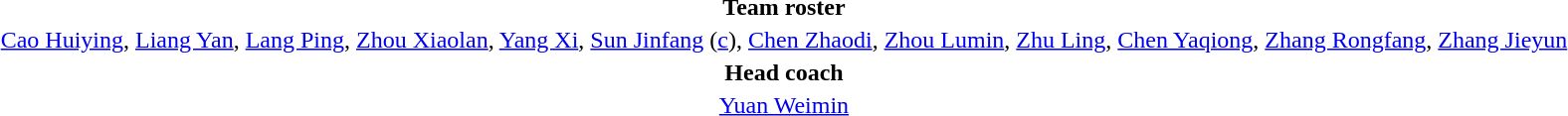<table style="text-align:center; margin-top:2em; margin-left:auto; margin-right:auto">
<tr>
<td><strong>Team roster</strong></td>
</tr>
<tr>
<td><a href='#'>Cao Huiying</a>, <a href='#'>Liang Yan</a>, <a href='#'>Lang Ping</a>, <a href='#'>Zhou Xiaolan</a>, <a href='#'>Yang Xi</a>, <a href='#'>Sun Jinfang</a> (<a href='#'>c</a>), <a href='#'>Chen Zhaodi</a>, <a href='#'>Zhou Lumin</a>, <a href='#'>Zhu Ling</a>, <a href='#'>Chen Yaqiong</a>, <a href='#'>Zhang Rongfang</a>, <a href='#'>Zhang Jieyun</a></td>
</tr>
<tr>
<td><strong>Head coach</strong></td>
</tr>
<tr>
<td><a href='#'>Yuan Weimin</a></td>
</tr>
<tr>
</tr>
</table>
